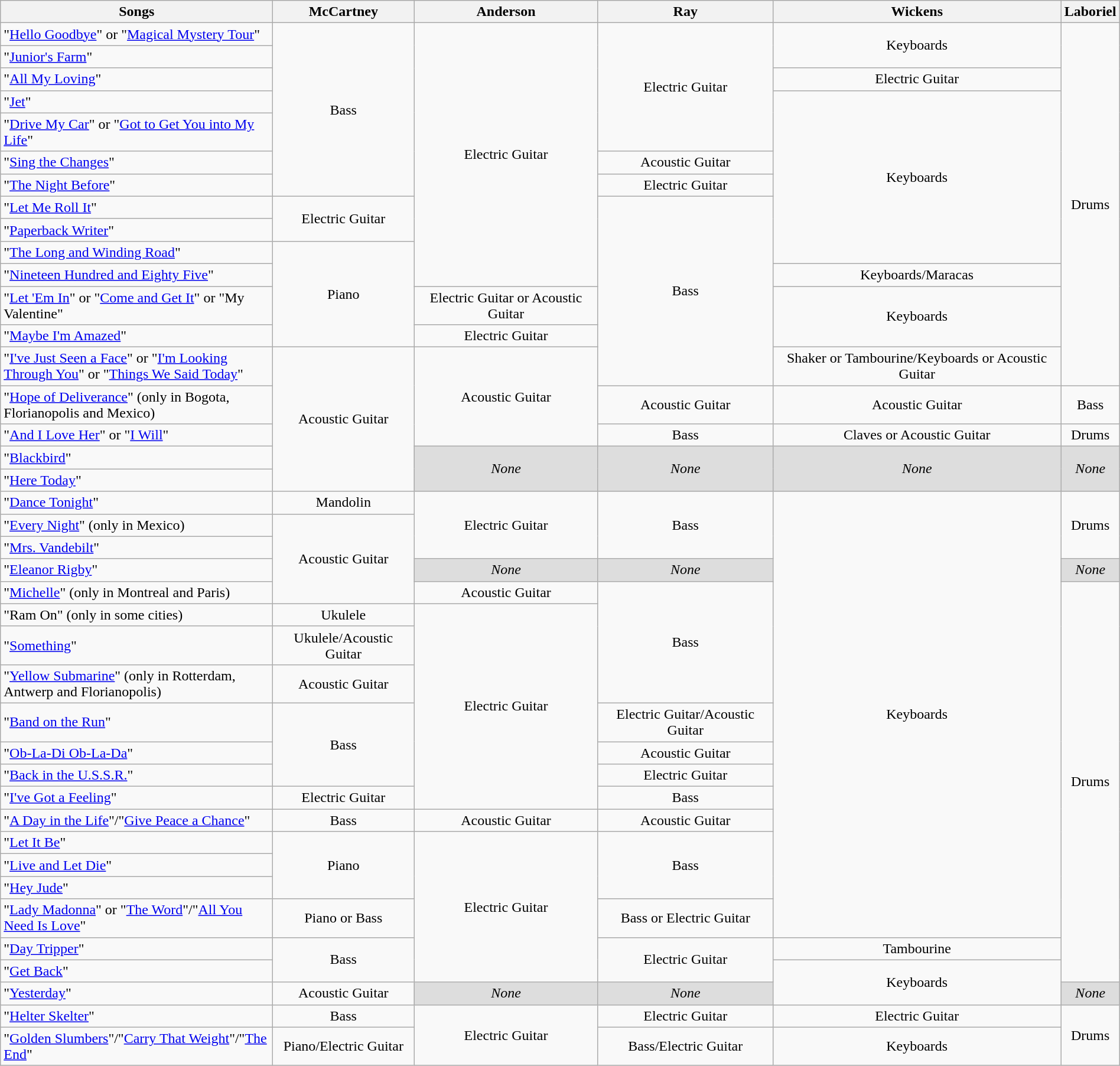<table class="wikitable" style="width:100%">
<tr>
<th style="width:300px;">Songs</th>
<th>McCartney</th>
<th>Anderson</th>
<th>Ray</th>
<th>Wickens</th>
<th>Laboriel</th>
</tr>
<tr>
<td>"<a href='#'>Hello Goodbye</a>" or "<a href='#'>Magical Mystery Tour</a>"</td>
<td style=text-align:center; rowspan=7>Bass</td>
<td style=text-align:center; rowspan=11>Electric Guitar</td>
<td style=text-align:center; rowspan=5>Electric Guitar</td>
<td style=text-align:center; rowspan=2>Keyboards</td>
<td style=text-align:center; rowspan=14>Drums</td>
</tr>
<tr>
<td>"<a href='#'>Junior's Farm</a>"</td>
</tr>
<tr>
<td>"<a href='#'>All My Loving</a>"</td>
<td style=text-align:center;>Electric Guitar</td>
</tr>
<tr>
<td>"<a href='#'>Jet</a>"</td>
<td style=text-align:center; rowspan=7>Keyboards</td>
</tr>
<tr>
<td>"<a href='#'>Drive My Car</a>" or "<a href='#'>Got to Get You into My Life</a>"</td>
</tr>
<tr>
<td>"<a href='#'>Sing the Changes</a>"</td>
<td style=text-align:center;>Acoustic Guitar</td>
</tr>
<tr>
<td>"<a href='#'>The Night Before</a>"</td>
<td style=text-align:center;>Electric Guitar</td>
</tr>
<tr>
<td>"<a href='#'>Let Me Roll It</a>"</td>
<td style=text-align:center; rowspan=2>Electric Guitar</td>
<td style=text-align:center; rowspan=7>Bass</td>
</tr>
<tr>
<td>"<a href='#'>Paperback Writer</a>"</td>
</tr>
<tr>
<td>"<a href='#'>The Long and Winding Road</a>"</td>
<td style=text-align:center; rowspan=4>Piano</td>
</tr>
<tr>
<td>"<a href='#'>Nineteen Hundred and Eighty Five</a>"</td>
<td style=text-align:center;>Keyboards/Maracas</td>
</tr>
<tr>
<td>"<a href='#'>Let 'Em In</a>" or "<a href='#'>Come and Get It</a>" or "My Valentine"</td>
<td style=text-align:center;>Electric Guitar or Acoustic Guitar</td>
<td style=text-align:center; rowspan=2>Keyboards</td>
</tr>
<tr>
<td>"<a href='#'>Maybe I'm Amazed</a>"</td>
<td style=text-align:center;>Electric Guitar</td>
</tr>
<tr>
<td>"<a href='#'>I've Just Seen a Face</a>" or "<a href='#'>I'm Looking Through You</a>" or "<a href='#'>Things We Said Today</a>"</td>
<td style=text-align:center; rowspan=5>Acoustic Guitar</td>
<td style=text-align:center; rowspan=3>Acoustic Guitar</td>
<td style=text-align:center;>Shaker or Tambourine/Keyboards or Acoustic Guitar</td>
</tr>
<tr>
<td>"<a href='#'>Hope of Deliverance</a>" (only in Bogota, Florianopolis and Mexico)</td>
<td style=text-align:center;>Acoustic Guitar</td>
<td style=text-align:center;>Acoustic Guitar</td>
<td style=text-align:center;>Bass</td>
</tr>
<tr>
<td>"<a href='#'>And I Love Her</a>" or "<a href='#'>I Will</a>"</td>
<td style=text-align:center;>Bass</td>
<td style=text-align:center;>Claves or Acoustic Guitar</td>
<td style=text-align:center;>Drums</td>
</tr>
<tr>
<td>"<a href='#'>Blackbird</a>"</td>
<td style="text-align:center; background:#ddd;" rowspan=2><em>None</em></td>
<td style="text-align:center; background:#ddd;" rowspan=2><em>None</em></td>
<td style="text-align:center; background:#ddd;" rowspan=2><em>None</em></td>
<td style="text-align:center; background:#ddd;" rowspan=2><em>None</em></td>
</tr>
<tr>
<td>"<a href='#'>Here Today</a>"</td>
</tr>
<tr>
<td>"<a href='#'>Dance Tonight</a>"</td>
<td style=text-align:center;>Mandolin</td>
<td style=text-align:center; rowspan=3>Electric Guitar</td>
<td style=text-align:center; rowspan=3>Bass</td>
<td style=text-align:center; rowspan=17>Keyboards</td>
<td style=text-align:center; rowspan=3>Drums</td>
</tr>
<tr>
<td>"<a href='#'>Every Night</a>" (only in Mexico)</td>
<td style=text-align:center; rowspan=4>Acoustic Guitar</td>
</tr>
<tr>
<td>"<a href='#'>Mrs. Vandebilt</a>"</td>
</tr>
<tr>
<td>"<a href='#'>Eleanor Rigby</a>"</td>
<td style="text-align:center; background:#ddd;"><em>None</em></td>
<td style="text-align:center; background:#ddd;"><em>None</em></td>
<td style="text-align:center; background:#ddd;"><em>None</em></td>
</tr>
<tr>
<td>"<a href='#'>Michelle</a>" (only in Montreal and Paris)</td>
<td style=text-align:center;>Acoustic Guitar</td>
<td style=text-align:center; rowspan=4>Bass</td>
<td style=text-align:center; rowspan=15>Drums</td>
</tr>
<tr>
<td>"Ram On" (only in some cities)</td>
<td style=text-align:center;>Ukulele</td>
<td style=text-align:center; rowspan=7>Electric Guitar</td>
</tr>
<tr>
<td>"<a href='#'>Something</a>"</td>
<td style=text-align:center;>Ukulele/Acoustic Guitar</td>
</tr>
<tr>
<td>"<a href='#'>Yellow Submarine</a>" (only in Rotterdam, Antwerp and Florianopolis)</td>
<td style=text-align:center;>Acoustic Guitar</td>
</tr>
<tr>
<td>"<a href='#'>Band on the Run</a>"</td>
<td style=text-align:center; rowspan=3>Bass</td>
<td style=text-align:center;>Electric Guitar/Acoustic Guitar</td>
</tr>
<tr>
<td>"<a href='#'>Ob-La-Di Ob-La-Da</a>"</td>
<td style=text-align:center;>Acoustic Guitar</td>
</tr>
<tr>
<td>"<a href='#'>Back in the U.S.S.R.</a>"</td>
<td style=text-align:center;>Electric Guitar</td>
</tr>
<tr>
<td>"<a href='#'>I've Got a Feeling</a>"</td>
<td style=text-align:center;>Electric Guitar</td>
<td style=text-align:center;>Bass</td>
</tr>
<tr>
<td>"<a href='#'>A Day in the Life</a>"/"<a href='#'>Give Peace a Chance</a>"</td>
<td style=text-align:center;>Bass</td>
<td style=text-align:center;>Acoustic Guitar</td>
<td style=text-align:center;>Acoustic Guitar</td>
</tr>
<tr>
<td>"<a href='#'>Let It Be</a>"</td>
<td style=text-align:center; rowspan=3>Piano</td>
<td style=text-align:center; rowspan=6>Electric Guitar</td>
<td style=text-align:center; rowspan=3>Bass</td>
</tr>
<tr>
<td>"<a href='#'>Live and Let Die</a>"</td>
</tr>
<tr>
<td>"<a href='#'>Hey Jude</a>"</td>
</tr>
<tr>
<td>"<a href='#'>Lady Madonna</a>" or "<a href='#'>The Word</a>"/"<a href='#'>All You Need Is Love</a>"</td>
<td style=text-align:center;>Piano or Bass</td>
<td style=text-align:center;>Bass or Electric Guitar</td>
</tr>
<tr>
<td>"<a href='#'>Day Tripper</a>"</td>
<td style=text-align:center; rowspan=2>Bass</td>
<td style=text-align:center; rowspan=2>Electric Guitar</td>
<td style=text-align:center;>Tambourine</td>
</tr>
<tr>
<td>"<a href='#'>Get Back</a>"</td>
<td style=text-align:center; rowspan=2>Keyboards</td>
</tr>
<tr>
<td>"<a href='#'>Yesterday</a>"</td>
<td style=text-align:center;>Acoustic Guitar</td>
<td style="text-align:center; background:#ddd;"><em>None</em></td>
<td style="text-align:center; background:#ddd;"><em>None</em></td>
<td style="text-align:center; background:#ddd;"><em>None</em></td>
</tr>
<tr>
<td>"<a href='#'>Helter Skelter</a>"</td>
<td style=text-align:center;>Bass</td>
<td style=text-align:center; rowspan=2>Electric Guitar</td>
<td style=text-align:center;>Electric Guitar</td>
<td style=text-align:center;>Electric Guitar</td>
<td style=text-align:center; rowspan=2>Drums</td>
</tr>
<tr>
<td>"<a href='#'>Golden Slumbers</a>"/"<a href='#'>Carry That Weight</a>"/"<a href='#'>The End</a>"</td>
<td style=text-align:center;>Piano/Electric Guitar</td>
<td style=text-align:center;>Bass/Electric Guitar</td>
<td style=text-align:center;>Keyboards</td>
</tr>
</table>
